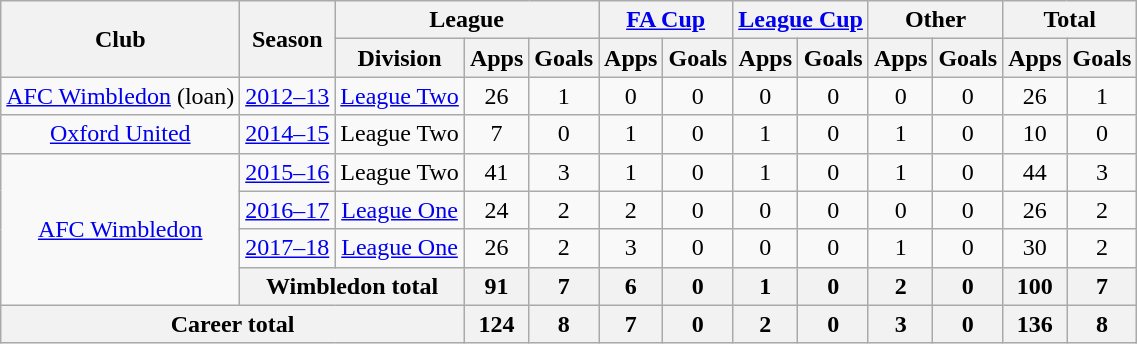<table class="wikitable" style="text-align:center">
<tr>
<th rowspan="2">Club</th>
<th rowspan="2">Season</th>
<th colspan="3">League</th>
<th colspan="2"><a href='#'>FA Cup</a></th>
<th colspan="2"><a href='#'>League Cup</a></th>
<th colspan="2">Other</th>
<th colspan="2">Total</th>
</tr>
<tr>
<th>Division</th>
<th>Apps</th>
<th>Goals</th>
<th>Apps</th>
<th>Goals</th>
<th>Apps</th>
<th>Goals</th>
<th>Apps</th>
<th>Goals</th>
<th>Apps</th>
<th>Goals</th>
</tr>
<tr>
<td><a href='#'>AFC Wimbledon</a> (loan)</td>
<td><a href='#'>2012–13</a></td>
<td><a href='#'>League Two</a></td>
<td>26</td>
<td>1</td>
<td>0</td>
<td>0</td>
<td>0</td>
<td>0</td>
<td>0</td>
<td>0</td>
<td>26</td>
<td>1</td>
</tr>
<tr>
<td><a href='#'>Oxford United</a></td>
<td><a href='#'>2014–15</a></td>
<td>League Two</td>
<td>7</td>
<td>0</td>
<td>1</td>
<td>0</td>
<td>1</td>
<td>0</td>
<td>1</td>
<td>0</td>
<td>10</td>
<td>0</td>
</tr>
<tr>
<td rowspan="4"><a href='#'>AFC Wimbledon</a></td>
<td><a href='#'>2015–16</a></td>
<td>League Two</td>
<td>41</td>
<td>3</td>
<td>1</td>
<td>0</td>
<td>1</td>
<td>0</td>
<td>1</td>
<td>0</td>
<td>44</td>
<td>3</td>
</tr>
<tr>
<td><a href='#'>2016–17</a></td>
<td><a href='#'>League One</a></td>
<td>24</td>
<td>2</td>
<td>2</td>
<td>0</td>
<td>0</td>
<td>0</td>
<td>0</td>
<td>0</td>
<td>26</td>
<td>2</td>
</tr>
<tr>
<td><a href='#'>2017–18</a></td>
<td><a href='#'>League One</a></td>
<td>26</td>
<td>2</td>
<td>3</td>
<td>0</td>
<td>0</td>
<td>0</td>
<td>1</td>
<td>0</td>
<td>30</td>
<td>2</td>
</tr>
<tr>
<th colspan="2">Wimbledon total</th>
<th>91</th>
<th>7</th>
<th>6</th>
<th>0</th>
<th>1</th>
<th>0</th>
<th>2</th>
<th>0</th>
<th>100</th>
<th>7</th>
</tr>
<tr>
<th colspan="3">Career total</th>
<th>124</th>
<th>8</th>
<th>7</th>
<th>0</th>
<th>2</th>
<th>0</th>
<th>3</th>
<th>0</th>
<th>136</th>
<th>8</th>
</tr>
</table>
